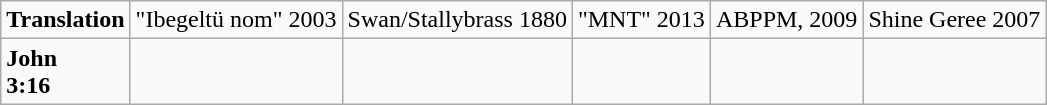<table class="wikitable">
<tr>
<td><strong>Translation</strong></td>
<td>"Ibegeltü nom" 2003</td>
<td>Swan/Stallybrass 1880</td>
<td>"MNT" 2013</td>
<td>ABPPM, 2009</td>
<td>Shine Geree 2007</td>
</tr>
<tr>
<td><strong>John<br> 3:16</strong></td>
<td></td>
<td></td>
<td></td>
<td></td>
<td></td>
</tr>
</table>
